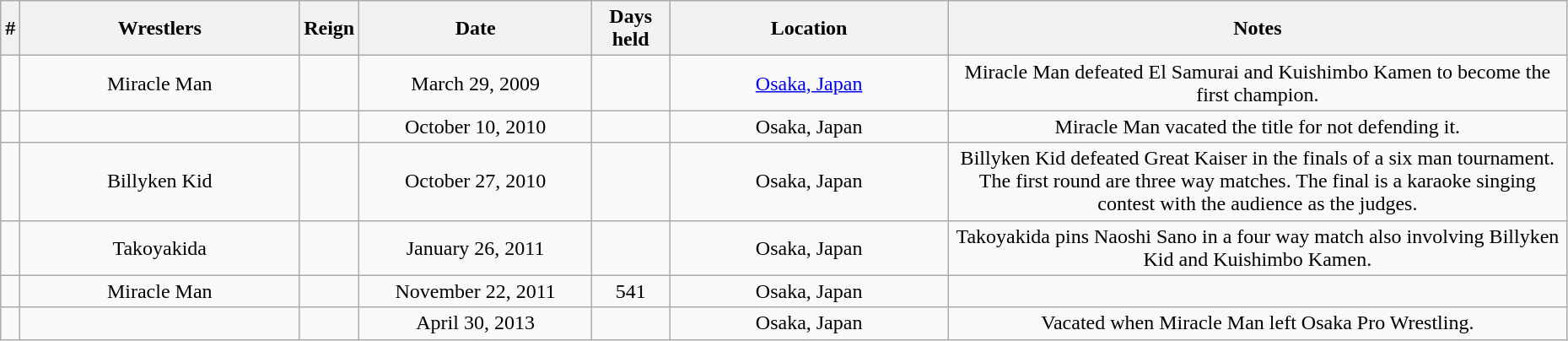<table class="wikitable sortable" width=98% style="text-align:center;">
<tr>
<th width=0%>#</th>
<th width=18%>Wrestlers</th>
<th width=0%>Reign</th>
<th width=15%>Date</th>
<th width=5%>Days<br>held</th>
<th width=18%>Location</th>
<th width=40% class="unsortable">Notes</th>
</tr>
<tr>
<td></td>
<td>Miracle Man</td>
<td></td>
<td>March 29, 2009</td>
<td></td>
<td><a href='#'>Osaka, Japan</a></td>
<td>Miracle Man defeated El Samurai and Kuishimbo Kamen to become the first champion.</td>
</tr>
<tr>
<td></td>
<td></td>
<td></td>
<td>October 10, 2010</td>
<td></td>
<td>Osaka, Japan</td>
<td>Miracle Man vacated the title for not defending it.</td>
</tr>
<tr>
<td></td>
<td>Billyken Kid</td>
<td></td>
<td>October 27, 2010</td>
<td></td>
<td>Osaka, Japan</td>
<td>Billyken Kid defeated Great Kaiser in the finals of a six man tournament. The first round are three way matches. The final is a karaoke singing contest with the audience as the judges.</td>
</tr>
<tr>
<td></td>
<td>Takoyakida</td>
<td></td>
<td>January 26, 2011</td>
<td></td>
<td>Osaka, Japan</td>
<td>Takoyakida pins Naoshi Sano in a four way match also involving Billyken Kid and Kuishimbo Kamen.</td>
</tr>
<tr>
<td></td>
<td>Miracle Man</td>
<td></td>
<td>November 22, 2011</td>
<td>541</td>
<td>Osaka, Japan</td>
<td></td>
</tr>
<tr>
<td></td>
<td></td>
<td></td>
<td>April 30, 2013</td>
<td></td>
<td>Osaka, Japan</td>
<td>Vacated when Miracle Man left Osaka Pro Wrestling.</td>
</tr>
</table>
